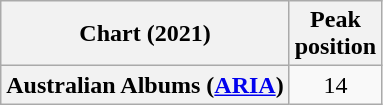<table class="wikitable plainrowheaders" style="text-align:center">
<tr>
<th scope="col">Chart (2021)</th>
<th scope="col">Peak<br>position</th>
</tr>
<tr>
<th scope="row">Australian Albums (<a href='#'>ARIA</a>)</th>
<td>14</td>
</tr>
</table>
